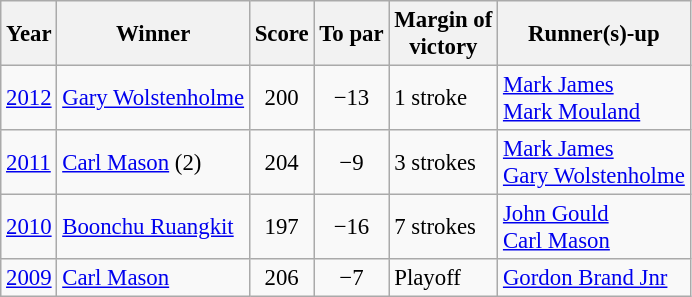<table class="wikitable" style="font-size:95%">
<tr>
<th>Year</th>
<th>Winner</th>
<th>Score</th>
<th>To par</th>
<th>Margin of<br>victory</th>
<th>Runner(s)-up</th>
</tr>
<tr>
<td><a href='#'>2012</a></td>
<td> <a href='#'>Gary Wolstenholme</a></td>
<td align=center>200</td>
<td align=center>−13</td>
<td>1 stroke</td>
<td> <a href='#'>Mark James</a><br> <a href='#'>Mark Mouland</a></td>
</tr>
<tr>
<td><a href='#'>2011</a></td>
<td> <a href='#'>Carl Mason</a> (2)</td>
<td align=center>204</td>
<td align=center>−9</td>
<td>3 strokes</td>
<td> <a href='#'>Mark James</a><br> <a href='#'>Gary Wolstenholme</a></td>
</tr>
<tr>
<td><a href='#'>2010</a></td>
<td> <a href='#'>Boonchu Ruangkit</a></td>
<td align=center>197</td>
<td align=center>−16</td>
<td>7 strokes</td>
<td> <a href='#'>John Gould</a><br> <a href='#'>Carl Mason</a></td>
</tr>
<tr>
<td><a href='#'>2009</a></td>
<td> <a href='#'>Carl Mason</a></td>
<td align=center>206</td>
<td align=center>−7</td>
<td>Playoff</td>
<td> <a href='#'>Gordon Brand Jnr</a></td>
</tr>
</table>
